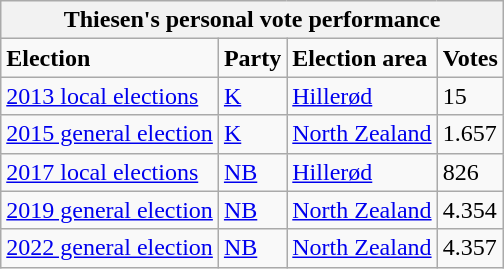<table class="wikitable">
<tr>
<th colspan="4">Thiesen's personal vote performance</th>
</tr>
<tr>
<td><strong>Election</strong></td>
<td><strong>Party</strong></td>
<td><strong>Election area</strong></td>
<td><strong>Votes</strong></td>
</tr>
<tr>
<td><a href='#'>2013 local elections</a></td>
<td><a href='#'>K</a></td>
<td><a href='#'>Hillerød</a></td>
<td>15</td>
</tr>
<tr>
<td><a href='#'>2015 general election</a></td>
<td><a href='#'>K</a></td>
<td><a href='#'>North Zealand</a></td>
<td>1.657</td>
</tr>
<tr>
<td><a href='#'>2017 local elections</a></td>
<td><a href='#'>NB</a></td>
<td><a href='#'>Hillerød</a></td>
<td>826</td>
</tr>
<tr>
<td><a href='#'>2019 general election</a></td>
<td><a href='#'>NB</a></td>
<td><a href='#'>North Zealand</a></td>
<td>4.354</td>
</tr>
<tr>
<td><a href='#'>2022 general election</a></td>
<td><a href='#'>NB</a></td>
<td><a href='#'>North Zealand</a></td>
<td>4.357</td>
</tr>
</table>
